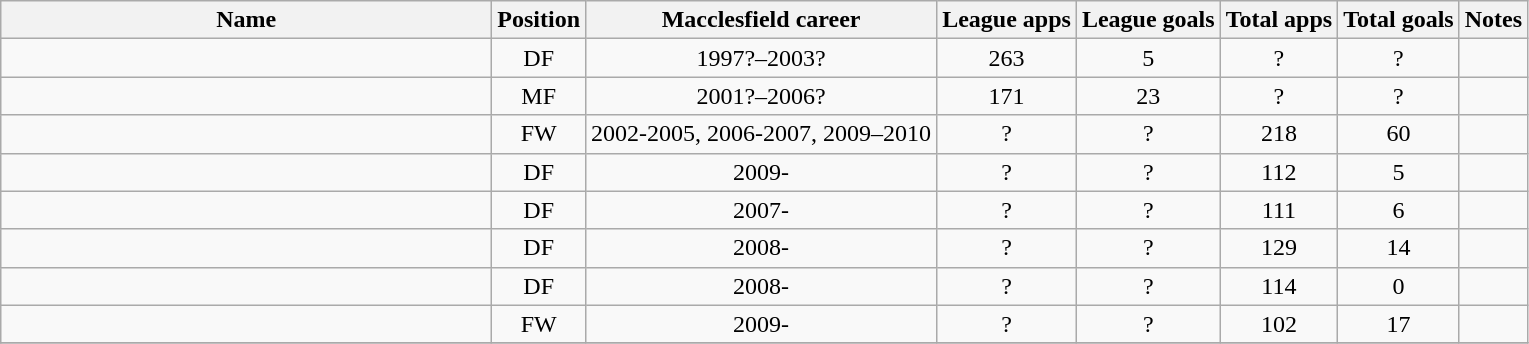<table class="wikitable sortable" style="text-align: center;">
<tr>
<th style="width:20em">Name</th>
<th>Position</th>
<th>Macclesfield career</th>
<th>League apps</th>
<th>League goals</th>
<th>Total apps</th>
<th>Total goals</th>
<th>Notes</th>
</tr>
<tr>
<td align="left"></td>
<td>DF</td>
<td>1997?–2003?</td>
<td>263</td>
<td>5</td>
<td>?</td>
<td>?</td>
<td></td>
</tr>
<tr>
<td align="left"></td>
<td>MF</td>
<td>2001?–2006?</td>
<td>171</td>
<td>23</td>
<td>?</td>
<td>?</td>
<td></td>
</tr>
<tr>
<td align="left"></td>
<td>FW</td>
<td>2002-2005, 2006-2007, 2009–2010</td>
<td>?</td>
<td>?</td>
<td>218</td>
<td>60</td>
<td></td>
</tr>
<tr>
<td align="left"></td>
<td>DF</td>
<td>2009-</td>
<td>?</td>
<td>?</td>
<td>112</td>
<td>5</td>
<td></td>
</tr>
<tr>
<td align="left"></td>
<td>DF</td>
<td>2007-</td>
<td>?</td>
<td>?</td>
<td>111</td>
<td>6</td>
<td></td>
</tr>
<tr>
<td align="left"></td>
<td>DF</td>
<td>2008-</td>
<td>?</td>
<td>?</td>
<td>129</td>
<td>14</td>
<td></td>
</tr>
<tr>
<td align="left"></td>
<td>DF</td>
<td>2008-</td>
<td>?</td>
<td>?</td>
<td>114</td>
<td>0</td>
<td></td>
</tr>
<tr>
<td align="left"></td>
<td>FW</td>
<td>2009-</td>
<td>?</td>
<td>?</td>
<td>102</td>
<td>17</td>
<td></td>
</tr>
<tr>
</tr>
</table>
